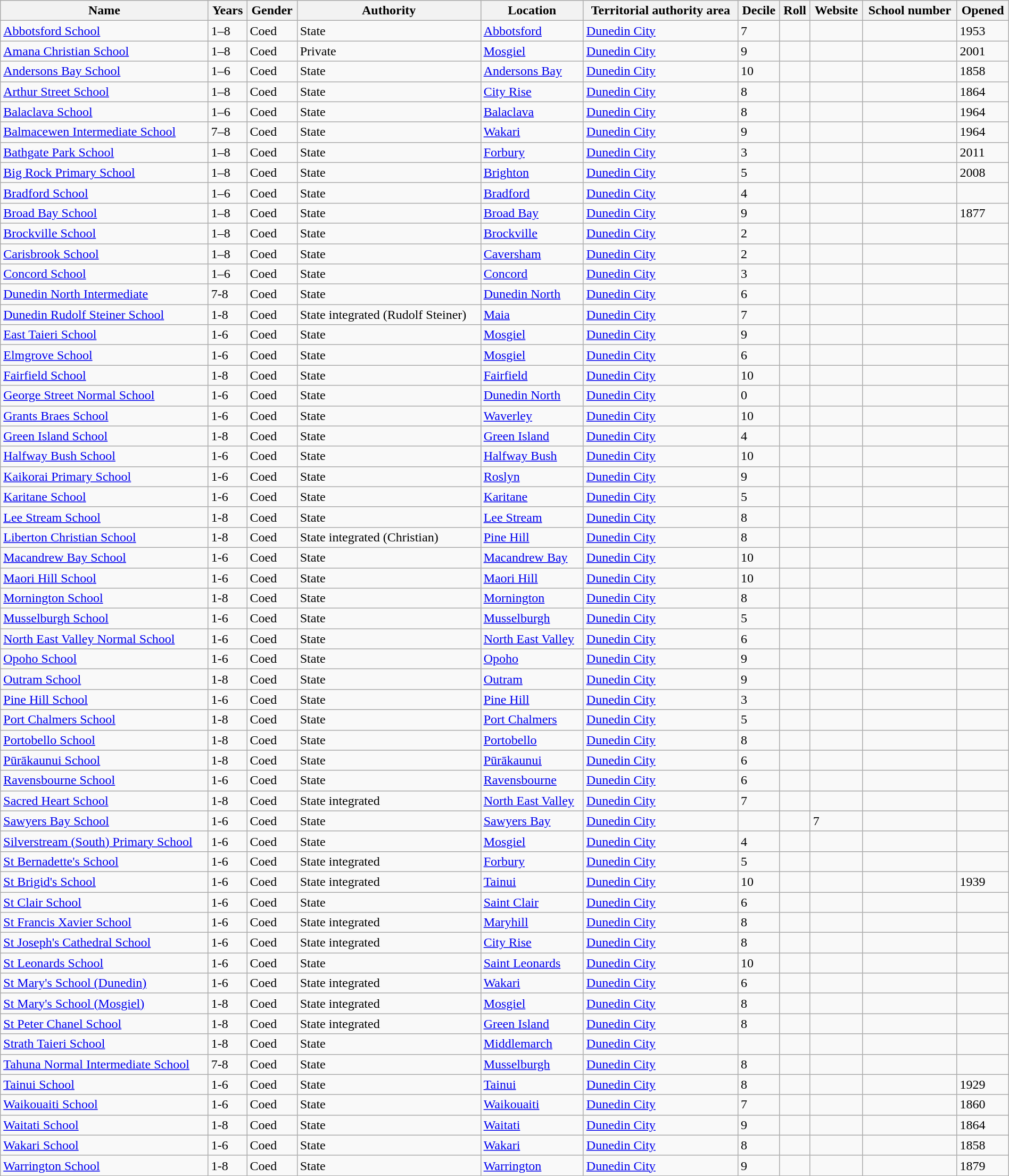<table class="wikitable sortable" width="100%">
<tr>
<th !data-sort-type=text>Name</th>
<th data-sort-type=text>Years</th>
<th data-sort-type=text>Gender</th>
<th data-sort-type=text>Authority</th>
<th data-sort-type=text>Location</th>
<th data-sort-type=text>Territorial authority area</th>
<th data-sort-type=number>Decile</th>
<th data-sort-type=number>Roll</th>
<th data-sort-type=text>Website</th>
<th data-sort-type=text>School number</th>
<th data-sort-type=text>Opened</th>
</tr>
<tr>
<td><a href='#'>Abbotsford School</a></td>
<td>1–8</td>
<td>Coed</td>
<td>State</td>
<td><a href='#'>Abbotsford</a></td>
<td><a href='#'>Dunedin City</a></td>
<td>7</td>
<td></td>
<td></td>
<td></td>
<td>1953</td>
</tr>
<tr>
<td><a href='#'>Amana Christian School</a></td>
<td>1–8</td>
<td>Coed</td>
<td>Private</td>
<td><a href='#'>Mosgiel</a></td>
<td><a href='#'>Dunedin City</a></td>
<td>9</td>
<td></td>
<td></td>
<td></td>
<td>2001</td>
</tr>
<tr>
<td><a href='#'>Andersons Bay School</a></td>
<td>1–6</td>
<td>Coed</td>
<td>State</td>
<td><a href='#'>Andersons Bay</a></td>
<td><a href='#'>Dunedin City</a></td>
<td>10</td>
<td></td>
<td></td>
<td></td>
<td>1858</td>
</tr>
<tr>
<td><a href='#'>Arthur Street School</a></td>
<td>1–8</td>
<td>Coed</td>
<td>State</td>
<td><a href='#'>City Rise</a></td>
<td><a href='#'>Dunedin City</a></td>
<td>8</td>
<td></td>
<td></td>
<td></td>
<td>1864</td>
</tr>
<tr>
<td><a href='#'>Balaclava School</a></td>
<td>1–6</td>
<td>Coed</td>
<td>State</td>
<td><a href='#'>Balaclava</a></td>
<td><a href='#'>Dunedin City</a></td>
<td>8</td>
<td></td>
<td></td>
<td></td>
<td>1964</td>
</tr>
<tr>
<td><a href='#'>Balmacewen Intermediate School</a></td>
<td>7–8</td>
<td>Coed</td>
<td>State</td>
<td><a href='#'>Wakari</a></td>
<td><a href='#'>Dunedin City</a></td>
<td>9</td>
<td></td>
<td></td>
<td></td>
<td>1964</td>
</tr>
<tr>
<td><a href='#'>Bathgate Park School</a></td>
<td>1–8</td>
<td>Coed</td>
<td>State</td>
<td><a href='#'>Forbury</a></td>
<td><a href='#'>Dunedin City</a></td>
<td>3</td>
<td></td>
<td></td>
<td></td>
<td>2011</td>
</tr>
<tr>
<td><a href='#'>Big Rock Primary School</a></td>
<td>1–8</td>
<td>Coed</td>
<td>State</td>
<td><a href='#'>Brighton</a></td>
<td><a href='#'>Dunedin City</a></td>
<td>5</td>
<td></td>
<td></td>
<td></td>
<td>2008</td>
</tr>
<tr>
<td><a href='#'>Bradford School</a></td>
<td>1–6</td>
<td>Coed</td>
<td>State</td>
<td><a href='#'>Bradford</a></td>
<td><a href='#'>Dunedin City</a></td>
<td>4</td>
<td></td>
<td></td>
<td></td>
<td></td>
</tr>
<tr>
<td><a href='#'>Broad Bay School</a></td>
<td>1–8</td>
<td>Coed</td>
<td>State</td>
<td><a href='#'>Broad Bay</a></td>
<td><a href='#'>Dunedin City</a></td>
<td>9</td>
<td></td>
<td></td>
<td></td>
<td>1877</td>
</tr>
<tr>
<td><a href='#'>Brockville School</a></td>
<td>1–8</td>
<td>Coed</td>
<td>State</td>
<td><a href='#'>Brockville</a></td>
<td><a href='#'>Dunedin City</a></td>
<td>2</td>
<td></td>
<td></td>
<td></td>
<td></td>
</tr>
<tr>
<td><a href='#'>Carisbrook School</a></td>
<td>1–8</td>
<td>Coed</td>
<td>State</td>
<td><a href='#'>Caversham</a></td>
<td><a href='#'>Dunedin City</a></td>
<td>2</td>
<td></td>
<td></td>
<td></td>
<td></td>
</tr>
<tr>
<td><a href='#'>Concord School</a></td>
<td>1–6</td>
<td>Coed</td>
<td>State</td>
<td><a href='#'>Concord</a></td>
<td><a href='#'>Dunedin City</a></td>
<td>3</td>
<td></td>
<td></td>
<td></td>
<td></td>
</tr>
<tr>
<td><a href='#'>Dunedin North Intermediate</a></td>
<td>7-8</td>
<td>Coed</td>
<td>State</td>
<td><a href='#'>Dunedin North</a></td>
<td><a href='#'>Dunedin City</a></td>
<td>6</td>
<td></td>
<td></td>
<td></td>
<td></td>
</tr>
<tr>
<td><a href='#'>Dunedin Rudolf Steiner School</a></td>
<td>1-8</td>
<td>Coed</td>
<td>State integrated (Rudolf Steiner)</td>
<td><a href='#'>Maia</a></td>
<td><a href='#'>Dunedin City</a></td>
<td>7</td>
<td></td>
<td></td>
<td></td>
<td></td>
</tr>
<tr>
<td><a href='#'>East Taieri School</a></td>
<td>1-6</td>
<td>Coed</td>
<td>State</td>
<td><a href='#'>Mosgiel</a></td>
<td><a href='#'>Dunedin City</a></td>
<td>9</td>
<td></td>
<td></td>
<td></td>
<td></td>
</tr>
<tr>
<td><a href='#'>Elmgrove School</a></td>
<td>1-6</td>
<td>Coed</td>
<td>State</td>
<td><a href='#'>Mosgiel</a></td>
<td><a href='#'>Dunedin City</a></td>
<td>6</td>
<td></td>
<td></td>
<td></td>
<td></td>
</tr>
<tr>
<td><a href='#'>Fairfield School</a></td>
<td>1-8</td>
<td>Coed</td>
<td>State</td>
<td><a href='#'>Fairfield</a></td>
<td><a href='#'>Dunedin City</a></td>
<td>10</td>
<td></td>
<td></td>
<td></td>
<td></td>
</tr>
<tr>
<td><a href='#'>George Street Normal School</a></td>
<td>1-6</td>
<td>Coed</td>
<td>State</td>
<td><a href='#'>Dunedin North</a></td>
<td><a href='#'>Dunedin City</a></td>
<td>0</td>
<td></td>
<td></td>
<td></td>
<td></td>
</tr>
<tr>
<td><a href='#'>Grants Braes School</a></td>
<td>1-6</td>
<td>Coed</td>
<td>State</td>
<td><a href='#'>Waverley</a></td>
<td><a href='#'>Dunedin City</a></td>
<td>10</td>
<td></td>
<td></td>
<td></td>
<td></td>
</tr>
<tr>
<td><a href='#'>Green Island School</a></td>
<td>1-8</td>
<td>Coed</td>
<td>State</td>
<td><a href='#'>Green Island</a></td>
<td><a href='#'>Dunedin City</a></td>
<td>4</td>
<td></td>
<td></td>
<td></td>
<td></td>
</tr>
<tr>
<td><a href='#'>Halfway Bush School</a></td>
<td>1-6</td>
<td>Coed</td>
<td>State</td>
<td><a href='#'>Halfway Bush</a></td>
<td><a href='#'>Dunedin City</a></td>
<td>10</td>
<td></td>
<td></td>
<td></td>
<td></td>
</tr>
<tr>
<td><a href='#'>Kaikorai Primary School</a></td>
<td>1-6</td>
<td>Coed</td>
<td>State</td>
<td><a href='#'>Roslyn</a></td>
<td><a href='#'>Dunedin City</a></td>
<td>9</td>
<td></td>
<td></td>
<td></td>
<td></td>
</tr>
<tr>
<td><a href='#'>Karitane School</a></td>
<td>1-6</td>
<td>Coed</td>
<td>State</td>
<td><a href='#'>Karitane</a></td>
<td><a href='#'>Dunedin City</a></td>
<td>5</td>
<td></td>
<td></td>
<td></td>
<td></td>
</tr>
<tr>
<td><a href='#'>Lee Stream School</a></td>
<td>1-8</td>
<td>Coed</td>
<td>State</td>
<td><a href='#'>Lee Stream</a></td>
<td><a href='#'>Dunedin City</a></td>
<td>8</td>
<td></td>
<td></td>
<td></td>
<td></td>
</tr>
<tr>
<td><a href='#'>Liberton Christian School</a></td>
<td>1-8</td>
<td>Coed</td>
<td>State integrated (Christian)</td>
<td><a href='#'>Pine Hill</a></td>
<td><a href='#'>Dunedin City</a></td>
<td>8</td>
<td></td>
<td></td>
<td></td>
<td></td>
</tr>
<tr>
<td><a href='#'>Macandrew Bay School</a></td>
<td>1-6</td>
<td>Coed</td>
<td>State</td>
<td><a href='#'>Macandrew Bay</a></td>
<td><a href='#'>Dunedin City</a></td>
<td>10</td>
<td></td>
<td></td>
<td></td>
<td></td>
</tr>
<tr>
<td><a href='#'>Maori Hill School</a></td>
<td>1-6</td>
<td>Coed</td>
<td>State</td>
<td><a href='#'>Maori Hill</a></td>
<td><a href='#'>Dunedin City</a></td>
<td>10</td>
<td></td>
<td></td>
<td></td>
<td></td>
</tr>
<tr>
<td><a href='#'>Mornington School</a></td>
<td>1-8</td>
<td>Coed</td>
<td>State</td>
<td><a href='#'>Mornington</a></td>
<td><a href='#'>Dunedin City</a></td>
<td>8</td>
<td></td>
<td></td>
<td></td>
<td></td>
</tr>
<tr>
<td><a href='#'>Musselburgh School</a></td>
<td>1-6</td>
<td>Coed</td>
<td>State</td>
<td><a href='#'>Musselburgh</a></td>
<td><a href='#'>Dunedin City</a></td>
<td>5</td>
<td></td>
<td></td>
<td></td>
<td></td>
</tr>
<tr>
<td><a href='#'>North East Valley Normal School</a></td>
<td>1-6</td>
<td>Coed</td>
<td>State</td>
<td><a href='#'>North East Valley</a></td>
<td><a href='#'>Dunedin City</a></td>
<td>6</td>
<td></td>
<td></td>
<td></td>
<td></td>
</tr>
<tr>
<td><a href='#'>Opoho School</a></td>
<td>1-6</td>
<td>Coed</td>
<td>State</td>
<td><a href='#'>Opoho</a></td>
<td><a href='#'>Dunedin City</a></td>
<td>9</td>
<td></td>
<td></td>
<td></td>
<td></td>
</tr>
<tr>
<td><a href='#'>Outram School</a></td>
<td>1-8</td>
<td>Coed</td>
<td>State</td>
<td><a href='#'>Outram</a></td>
<td><a href='#'>Dunedin City</a></td>
<td>9</td>
<td></td>
<td></td>
<td></td>
<td></td>
</tr>
<tr>
<td><a href='#'>Pine Hill School</a></td>
<td>1-6</td>
<td>Coed</td>
<td>State</td>
<td><a href='#'>Pine Hill</a></td>
<td><a href='#'>Dunedin City</a></td>
<td>3</td>
<td></td>
<td></td>
<td></td>
<td></td>
</tr>
<tr>
<td><a href='#'>Port Chalmers School</a></td>
<td>1-8</td>
<td>Coed</td>
<td>State</td>
<td><a href='#'>Port Chalmers</a></td>
<td><a href='#'>Dunedin City</a></td>
<td>5</td>
<td></td>
<td></td>
<td></td>
<td></td>
</tr>
<tr>
<td><a href='#'>Portobello School</a></td>
<td>1-8</td>
<td>Coed</td>
<td>State</td>
<td><a href='#'>Portobello</a></td>
<td><a href='#'>Dunedin City</a></td>
<td>8</td>
<td></td>
<td></td>
<td></td>
<td></td>
</tr>
<tr>
<td><a href='#'>Pūrākaunui School</a></td>
<td>1-8</td>
<td>Coed</td>
<td>State</td>
<td><a href='#'>Pūrākaunui</a></td>
<td><a href='#'>Dunedin City</a></td>
<td>6</td>
<td></td>
<td></td>
<td></td>
<td></td>
</tr>
<tr>
<td><a href='#'>Ravensbourne School</a></td>
<td>1-6</td>
<td>Coed</td>
<td>State</td>
<td><a href='#'>Ravensbourne</a></td>
<td><a href='#'>Dunedin City</a></td>
<td>6</td>
<td></td>
<td></td>
<td></td>
<td></td>
</tr>
<tr>
<td><a href='#'>Sacred Heart School</a></td>
<td>1-8</td>
<td>Coed</td>
<td>State integrated</td>
<td><a href='#'>North East Valley</a></td>
<td><a href='#'>Dunedin City</a></td>
<td>7</td>
<td></td>
<td></td>
<td></td>
<td></td>
</tr>
<tr>
<td><a href='#'>Sawyers Bay School</a></td>
<td>1-6</td>
<td>Coed</td>
<td>State</td>
<td><a href='#'>Sawyers Bay</a></td>
<td><a href='#'>Dunedin City</a></td>
<td></td>
<td></td>
<td>7</td>
<td></td>
<td></td>
</tr>
<tr>
<td><a href='#'>Silverstream (South) Primary School</a></td>
<td>1-6</td>
<td>Coed</td>
<td>State</td>
<td><a href='#'>Mosgiel</a></td>
<td><a href='#'>Dunedin City</a></td>
<td>4</td>
<td></td>
<td></td>
<td></td>
<td></td>
</tr>
<tr>
<td><a href='#'>St Bernadette's School</a></td>
<td>1-6</td>
<td>Coed</td>
<td>State integrated</td>
<td><a href='#'>Forbury</a></td>
<td><a href='#'>Dunedin City</a></td>
<td>5</td>
<td></td>
<td></td>
<td></td>
<td></td>
</tr>
<tr>
<td><a href='#'>St Brigid's School</a></td>
<td>1-6</td>
<td>Coed</td>
<td>State integrated</td>
<td><a href='#'>Tainui</a></td>
<td><a href='#'>Dunedin City</a></td>
<td>10</td>
<td></td>
<td></td>
<td></td>
<td>1939</td>
</tr>
<tr>
<td><a href='#'>St Clair School</a></td>
<td>1-6</td>
<td>Coed</td>
<td>State</td>
<td><a href='#'>Saint Clair</a></td>
<td><a href='#'>Dunedin City</a></td>
<td>6</td>
<td></td>
<td></td>
<td></td>
<td></td>
</tr>
<tr>
<td><a href='#'>St Francis Xavier School</a></td>
<td>1-6</td>
<td>Coed</td>
<td>State integrated</td>
<td><a href='#'>Maryhill</a></td>
<td><a href='#'>Dunedin City</a></td>
<td>8</td>
<td></td>
<td></td>
<td></td>
<td></td>
</tr>
<tr>
<td><a href='#'>St Joseph's Cathedral School</a></td>
<td>1-6</td>
<td>Coed</td>
<td>State integrated</td>
<td><a href='#'>City Rise</a></td>
<td><a href='#'>Dunedin City</a></td>
<td>8</td>
<td></td>
<td></td>
<td></td>
<td></td>
</tr>
<tr>
<td><a href='#'>St Leonards School</a></td>
<td>1-6</td>
<td>Coed</td>
<td>State</td>
<td><a href='#'>Saint Leonards</a></td>
<td><a href='#'>Dunedin City</a></td>
<td>10</td>
<td></td>
<td></td>
<td></td>
<td></td>
</tr>
<tr>
<td><a href='#'>St Mary's School (Dunedin)</a></td>
<td>1-6</td>
<td>Coed</td>
<td>State integrated</td>
<td><a href='#'>Wakari</a></td>
<td><a href='#'>Dunedin City</a></td>
<td>6</td>
<td></td>
<td></td>
<td></td>
<td></td>
</tr>
<tr>
<td><a href='#'>St Mary's School (Mosgiel)</a></td>
<td>1-8</td>
<td>Coed</td>
<td>State integrated</td>
<td><a href='#'>Mosgiel</a></td>
<td><a href='#'>Dunedin City</a></td>
<td>8</td>
<td></td>
<td></td>
<td></td>
<td></td>
</tr>
<tr>
<td><a href='#'>St Peter Chanel School</a></td>
<td>1-8</td>
<td>Coed</td>
<td>State integrated</td>
<td><a href='#'>Green Island</a></td>
<td><a href='#'>Dunedin City</a></td>
<td>8</td>
<td></td>
<td></td>
<td></td>
<td></td>
</tr>
<tr>
<td><a href='#'>Strath Taieri School</a></td>
<td>1-8</td>
<td>Coed</td>
<td>State</td>
<td><a href='#'>Middlemarch</a></td>
<td><a href='#'>Dunedin City</a></td>
<td></td>
<td></td>
<td></td>
<td></td>
<td></td>
</tr>
<tr>
<td><a href='#'>Tahuna Normal Intermediate School</a></td>
<td>7-8</td>
<td>Coed</td>
<td>State</td>
<td><a href='#'>Musselburgh</a></td>
<td><a href='#'>Dunedin City</a></td>
<td>8</td>
<td></td>
<td></td>
<td></td>
<td></td>
</tr>
<tr>
<td><a href='#'>Tainui School</a></td>
<td>1-6</td>
<td>Coed</td>
<td>State</td>
<td><a href='#'>Tainui</a></td>
<td><a href='#'>Dunedin City</a></td>
<td>8</td>
<td></td>
<td></td>
<td></td>
<td>1929</td>
</tr>
<tr>
<td><a href='#'>Waikouaiti School</a></td>
<td>1-6</td>
<td>Coed</td>
<td>State</td>
<td><a href='#'>Waikouaiti</a></td>
<td><a href='#'>Dunedin City</a></td>
<td>7</td>
<td></td>
<td></td>
<td></td>
<td>1860</td>
</tr>
<tr>
<td><a href='#'>Waitati School</a></td>
<td>1-8</td>
<td>Coed</td>
<td>State</td>
<td><a href='#'>Waitati</a></td>
<td><a href='#'>Dunedin City</a></td>
<td>9</td>
<td></td>
<td></td>
<td></td>
<td>1864</td>
</tr>
<tr>
<td><a href='#'>Wakari School</a></td>
<td>1-6</td>
<td>Coed</td>
<td>State</td>
<td><a href='#'>Wakari</a></td>
<td><a href='#'>Dunedin City</a></td>
<td>8</td>
<td></td>
<td></td>
<td></td>
<td>1858</td>
</tr>
<tr>
<td><a href='#'>Warrington School</a></td>
<td>1-8</td>
<td>Coed</td>
<td>State</td>
<td><a href='#'>Warrington</a></td>
<td><a href='#'>Dunedin City</a></td>
<td>9</td>
<td></td>
<td></td>
<td></td>
<td>1879</td>
</tr>
</table>
